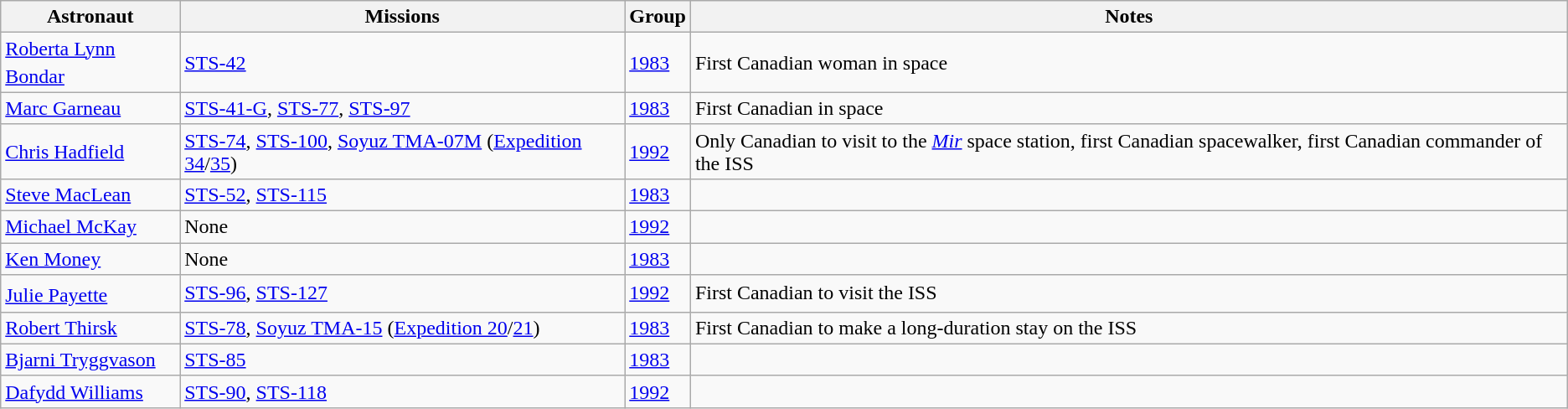<table class="wikitable sticky-header">
<tr>
<th>Astronaut</th>
<th>Missions</th>
<th>Group</th>
<th>Notes</th>
</tr>
<tr>
<td><a href='#'>Roberta Lynn Bondar</a><sup></sup></td>
<td><a href='#'>STS-42</a></td>
<td><a href='#'>1983</a></td>
<td>First Canadian woman in space</td>
</tr>
<tr>
<td><a href='#'>Marc Garneau</a></td>
<td><a href='#'>STS-41-G</a>, <a href='#'>STS-77</a>, <a href='#'>STS-97</a></td>
<td><a href='#'>1983</a></td>
<td>First Canadian in space</td>
</tr>
<tr>
<td><a href='#'>Chris Hadfield</a></td>
<td><a href='#'>STS-74</a>, <a href='#'>STS-100</a>, <a href='#'>Soyuz TMA-07M</a> (<a href='#'>Expedition 34</a>/<a href='#'>35</a>)</td>
<td><a href='#'>1992</a></td>
<td>Only Canadian to visit to the  <em><a href='#'>Mir</a></em> space station, first Canadian spacewalker, first Canadian commander of the ISS</td>
</tr>
<tr>
<td><a href='#'>Steve MacLean</a></td>
<td><a href='#'>STS-52</a>, <a href='#'>STS-115</a></td>
<td><a href='#'>1983</a></td>
<td></td>
</tr>
<tr>
<td><a href='#'>Michael McKay</a></td>
<td>None</td>
<td><a href='#'>1992</a></td>
<td></td>
</tr>
<tr>
<td><a href='#'>Ken Money</a></td>
<td>None</td>
<td><a href='#'>1983</a></td>
<td></td>
</tr>
<tr>
<td><a href='#'>Julie Payette</a><sup></sup></td>
<td><a href='#'>STS-96</a>, <a href='#'>STS-127</a></td>
<td><a href='#'>1992</a></td>
<td>First Canadian to visit the ISS</td>
</tr>
<tr>
<td><a href='#'>Robert Thirsk</a></td>
<td><a href='#'>STS-78</a>, <a href='#'>Soyuz TMA-15</a> (<a href='#'>Expedition 20</a>/<a href='#'>21</a>)</td>
<td><a href='#'>1983</a></td>
<td>First Canadian to make a long-duration stay on the ISS</td>
</tr>
<tr>
<td><a href='#'>Bjarni Tryggvason</a></td>
<td><a href='#'>STS-85</a></td>
<td><a href='#'>1983</a></td>
<td></td>
</tr>
<tr>
<td><a href='#'>Dafydd Williams</a></td>
<td><a href='#'>STS-90</a>, <a href='#'>STS-118</a></td>
<td><a href='#'>1992</a></td>
<td></td>
</tr>
</table>
